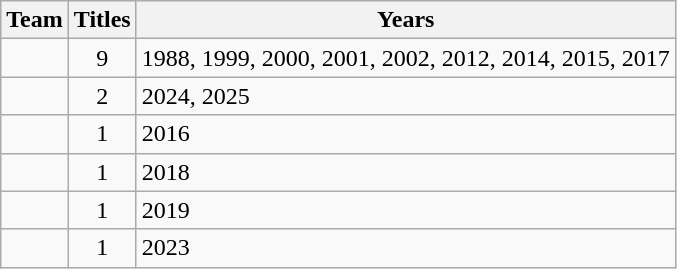<table class="wikitable sortable" style="text-align:center">
<tr>
<th>Team</th>
<th>Titles</th>
<th>Years</th>
</tr>
<tr>
<td style=></td>
<td>9</td>
<td align=left>1988, 1999, 2000, 2001, 2002, 2012, 2014, 2015, 2017</td>
</tr>
<tr>
<td style=></td>
<td>2</td>
<td align=left>2024, 2025</td>
</tr>
<tr>
<td style=></td>
<td>1</td>
<td align=left>2016</td>
</tr>
<tr>
<td style=></td>
<td>1</td>
<td align=left>2018</td>
</tr>
<tr>
<td style=></td>
<td>1</td>
<td align=left>2019</td>
</tr>
<tr>
<td style=></td>
<td>1</td>
<td align=left>2023</td>
</tr>
</table>
